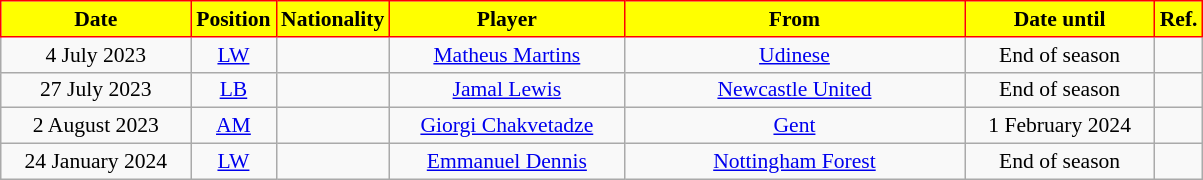<table class="wikitable" style="text-align:center; font-size:90%; ">
<tr>
<th style="background:#FFFF00; color:black; border:1px solid red; width:120px;">Date</th>
<th style="background:#FFFF00; color:black; border:1px solid red; width:50px;">Position</th>
<th style="background:#FFFF00; color:black; border:1px solid red; width:50px;">Nationality</th>
<th style="background:#FFFF00; color:black; border:1px solid red; width:150px;">Player</th>
<th style="background:#FFFF00; color:black; border:1px solid red; width:220px;">From</th>
<th style="background:#FFFF00; color:black; border:1px solid red; width:120px;">Date until</th>
<th style="background:#FFFF00; color:black; border:1px solid red; width:25px;">Ref.</th>
</tr>
<tr>
<td>4 July 2023</td>
<td><a href='#'>LW</a></td>
<td></td>
<td><a href='#'>Matheus Martins</a></td>
<td> <a href='#'>Udinese</a></td>
<td>End of season</td>
<td></td>
</tr>
<tr>
<td>27 July 2023</td>
<td><a href='#'>LB</a></td>
<td></td>
<td><a href='#'>Jamal Lewis</a></td>
<td> <a href='#'>Newcastle United</a></td>
<td>End of season</td>
<td></td>
</tr>
<tr>
<td>2 August 2023</td>
<td><a href='#'>AM</a></td>
<td></td>
<td><a href='#'>Giorgi Chakvetadze</a></td>
<td> <a href='#'>Gent</a></td>
<td>1 February 2024</td>
<td></td>
</tr>
<tr>
<td>24 January 2024</td>
<td><a href='#'>LW</a></td>
<td></td>
<td><a href='#'>Emmanuel Dennis</a></td>
<td> <a href='#'>Nottingham Forest</a></td>
<td>End of season</td>
<td></td>
</tr>
</table>
